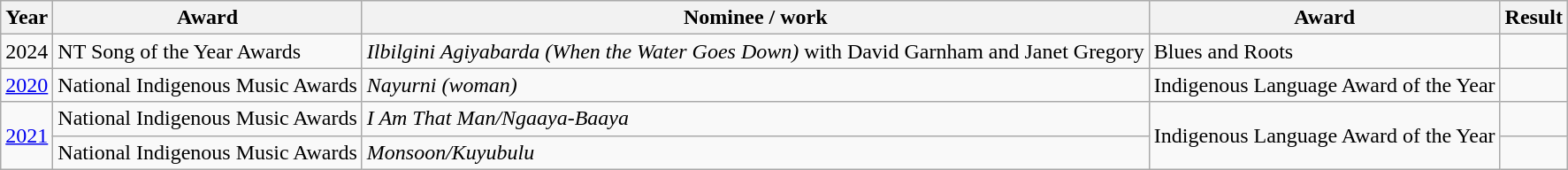<table class="wikitable">
<tr>
<th>Year</th>
<th>Award</th>
<th>Nominee / work</th>
<th>Award</th>
<th>Result</th>
</tr>
<tr>
<td>2024</td>
<td>NT Song of the Year Awards</td>
<td><em>Ilbilgini Agiyabarda (When the Water Goes Down)</em> with David Garnham and Janet Gregory</td>
<td>Blues and Roots</td>
<td></td>
</tr>
<tr>
<td><a href='#'>2020</a></td>
<td>National Indigenous Music Awards</td>
<td><em>Nayurni (woman)</em></td>
<td>Indigenous Language Award of the Year</td>
<td></td>
</tr>
<tr>
<td rowspan="2"><a href='#'>2021</a></td>
<td>National Indigenous Music Awards</td>
<td><em>I Am That Man/Ngaaya-Baaya</em></td>
<td rowspan="2">Indigenous Language Award of the Year</td>
<td></td>
</tr>
<tr>
<td>National Indigenous Music Awards</td>
<td><em>Monsoon/Kuyubulu</em></td>
<td></td>
</tr>
</table>
